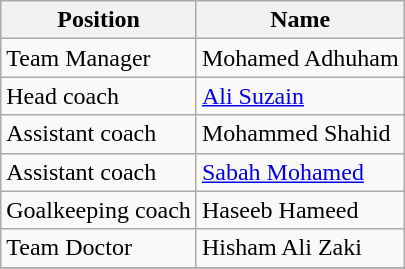<table class="wikitable">
<tr>
<th>Position</th>
<th>Name</th>
</tr>
<tr>
<td>Team Manager</td>
<td> Mohamed Adhuham</td>
</tr>
<tr>
<td>Head coach</td>
<td> <a href='#'>Ali Suzain</a></td>
</tr>
<tr>
<td>Assistant coach</td>
<td> Mohammed Shahid</td>
</tr>
<tr>
<td>Assistant coach</td>
<td> <a href='#'>Sabah Mohamed</a></td>
</tr>
<tr>
<td>Goalkeeping coach</td>
<td> Haseeb Hameed</td>
</tr>
<tr>
<td>Team Doctor</td>
<td> Hisham Ali Zaki</td>
</tr>
<tr>
</tr>
</table>
